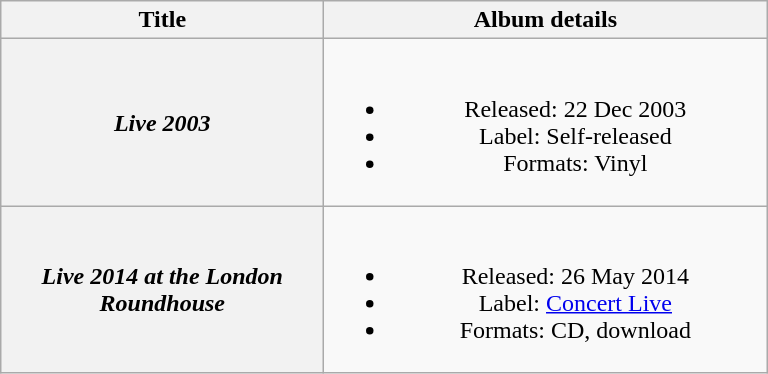<table class="wikitable plainrowheaders" style="text-align:center;">
<tr>
<th scope="col" style="width:13em;">Title</th>
<th scope="col" style="width:18em;">Album details</th>
</tr>
<tr>
<th scope="row"><em>Live 2003</em></th>
<td><br><ul><li>Released: 22 Dec 2003</li><li>Label: Self-released</li><li>Formats: Vinyl</li></ul></td>
</tr>
<tr>
<th scope="row"><em>Live 2014 at the London Roundhouse</em></th>
<td><br><ul><li>Released: 26 May 2014</li><li>Label: <a href='#'>Concert Live</a></li><li>Formats: CD, download</li></ul></td>
</tr>
</table>
